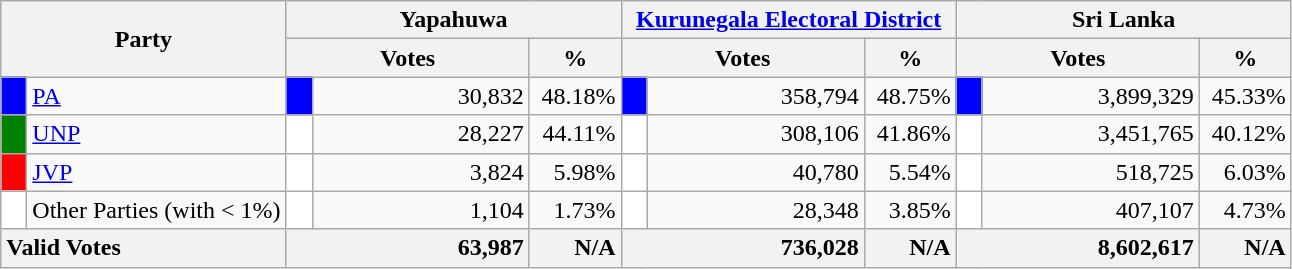<table class="wikitable">
<tr>
<th colspan="2" width="144px"rowspan="2">Party</th>
<th colspan="3" width="216px">Yapahuwa</th>
<th colspan="3" width="216px"><a href='#'>Kurunegala Electoral District</a></th>
<th colspan="3" width="216px">Sri Lanka</th>
</tr>
<tr>
<th colspan="2" width="144px">Votes</th>
<th>%</th>
<th colspan="2" width="144px">Votes</th>
<th>%</th>
<th colspan="2" width="144px">Votes</th>
<th>%</th>
</tr>
<tr>
<td style="background-color:blue;" width="10px"></td>
<td style="text-align:left;"><a href='#'>PA</a></td>
<td style="background-color:blue;" width="10px"></td>
<td style="text-align:right;">30,832</td>
<td style="text-align:right;">48.18%</td>
<td style="background-color:blue;" width="10px"></td>
<td style="text-align:right;">358,794</td>
<td style="text-align:right;">48.75%</td>
<td style="background-color:blue;" width="10px"></td>
<td style="text-align:right;">3,899,329</td>
<td style="text-align:right;">45.33%</td>
</tr>
<tr>
<td style="background-color:green;" width="10px"></td>
<td style="text-align:left;"><a href='#'>UNP</a></td>
<td style="background-color:white;" width="10px"></td>
<td style="text-align:right;">28,227</td>
<td style="text-align:right;">44.11%</td>
<td style="background-color:white;" width="10px"></td>
<td style="text-align:right;">308,106</td>
<td style="text-align:right;">41.86%</td>
<td style="background-color:white;" width="10px"></td>
<td style="text-align:right;">3,451,765</td>
<td style="text-align:right;">40.12%</td>
</tr>
<tr>
<td style="background-color:red;" width="10px"></td>
<td style="text-align:left;"><a href='#'>JVP</a></td>
<td style="background-color:white;" width="10px"></td>
<td style="text-align:right;">3,824</td>
<td style="text-align:right;">5.98%</td>
<td style="background-color:white;" width="10px"></td>
<td style="text-align:right;">40,780</td>
<td style="text-align:right;">5.54%</td>
<td style="background-color:white;" width="10px"></td>
<td style="text-align:right;">518,725</td>
<td style="text-align:right;">6.03%</td>
</tr>
<tr>
<td style="background-color:white;" width="10px"></td>
<td style="text-align:left;">Other Parties (with < 1%)</td>
<td style="background-color:white;" width="10px"></td>
<td style="text-align:right;">1,104</td>
<td style="text-align:right;">1.73%</td>
<td style="background-color:white;" width="10px"></td>
<td style="text-align:right;">28,348</td>
<td style="text-align:right;">3.85%</td>
<td style="background-color:white;" width="10px"></td>
<td style="text-align:right;">407,107</td>
<td style="text-align:right;">4.73%</td>
</tr>
<tr>
<th colspan="2" width="144px"style="text-align:left;">Valid Votes</th>
<th style="text-align:right;"colspan="2" width="144px">63,987</th>
<th style="text-align:right;">N/A</th>
<th style="text-align:right;"colspan="2" width="144px">736,028</th>
<th style="text-align:right;">N/A</th>
<th style="text-align:right;"colspan="2" width="144px">8,602,617</th>
<th style="text-align:right;">N/A</th>
</tr>
</table>
